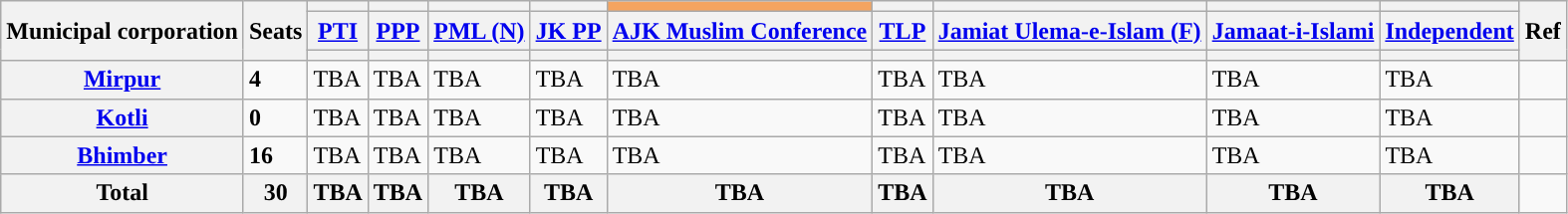<table class="wikitable">
<tr>
<th rowspan="3">Municipal corporation</th>
<th rowspan="3">Seats</th>
<th style="background-color: "></th>
<th style="background-color: "></th>
<th style="background-color: "></th>
<th style="background-color: "></th>
<td bgcolor="#f4a460"></td>
<th style="background-color: "></th>
<th style="background-color: "></th>
<th style="background-color: "></th>
<th style="background-color: "></th>
<th rowspan="3">Ref</th>
</tr>
<tr>
<th><a href='#'>PTI</a></th>
<th><a href='#'>PPP</a></th>
<th><a href='#'>PML (N)</a></th>
<th><a href='#'>JK PP</a></th>
<th><a href='#'>AJK Muslim Conference</a></th>
<th><a href='#'>TLP</a></th>
<th><a href='#'>Jamiat Ulema-e-Islam (F)</a></th>
<th><a href='#'>Jamaat-i-Islami</a></th>
<th><a href='#'>Independent</a></th>
</tr>
<tr>
<th></th>
<th></th>
<th></th>
<th></th>
<th></th>
<th></th>
<th></th>
<th></th>
<th></th>
</tr>
<tr>
<th><a href='#'>Mirpur</a></th>
<td><strong>4</strong></td>
<td>TBA</td>
<td>TBA</td>
<td>TBA</td>
<td>TBA</td>
<td>TBA</td>
<td>TBA</td>
<td>TBA</td>
<td>TBA</td>
<td>TBA</td>
<td></td>
</tr>
<tr>
<th><a href='#'>Kotli</a></th>
<td><strong>0</strong></td>
<td>TBA</td>
<td>TBA</td>
<td>TBA</td>
<td>TBA</td>
<td>TBA</td>
<td>TBA</td>
<td>TBA</td>
<td>TBA</td>
<td>TBA</td>
<td></td>
</tr>
<tr>
<th><a href='#'>Bhimber</a></th>
<td><strong>16</strong></td>
<td>TBA</td>
<td>TBA</td>
<td>TBA</td>
<td>TBA</td>
<td>TBA</td>
<td>TBA</td>
<td>TBA</td>
<td>TBA</td>
<td>TBA</td>
<td></td>
</tr>
<tr>
<th><strong>Total</strong></th>
<th>30</th>
<th>TBA</th>
<th>TBA</th>
<th>TBA</th>
<th>TBA</th>
<th>TBA</th>
<th>TBA</th>
<th>TBA</th>
<th>TBA</th>
<th>TBA</th>
<td></td>
</tr>
</table>
